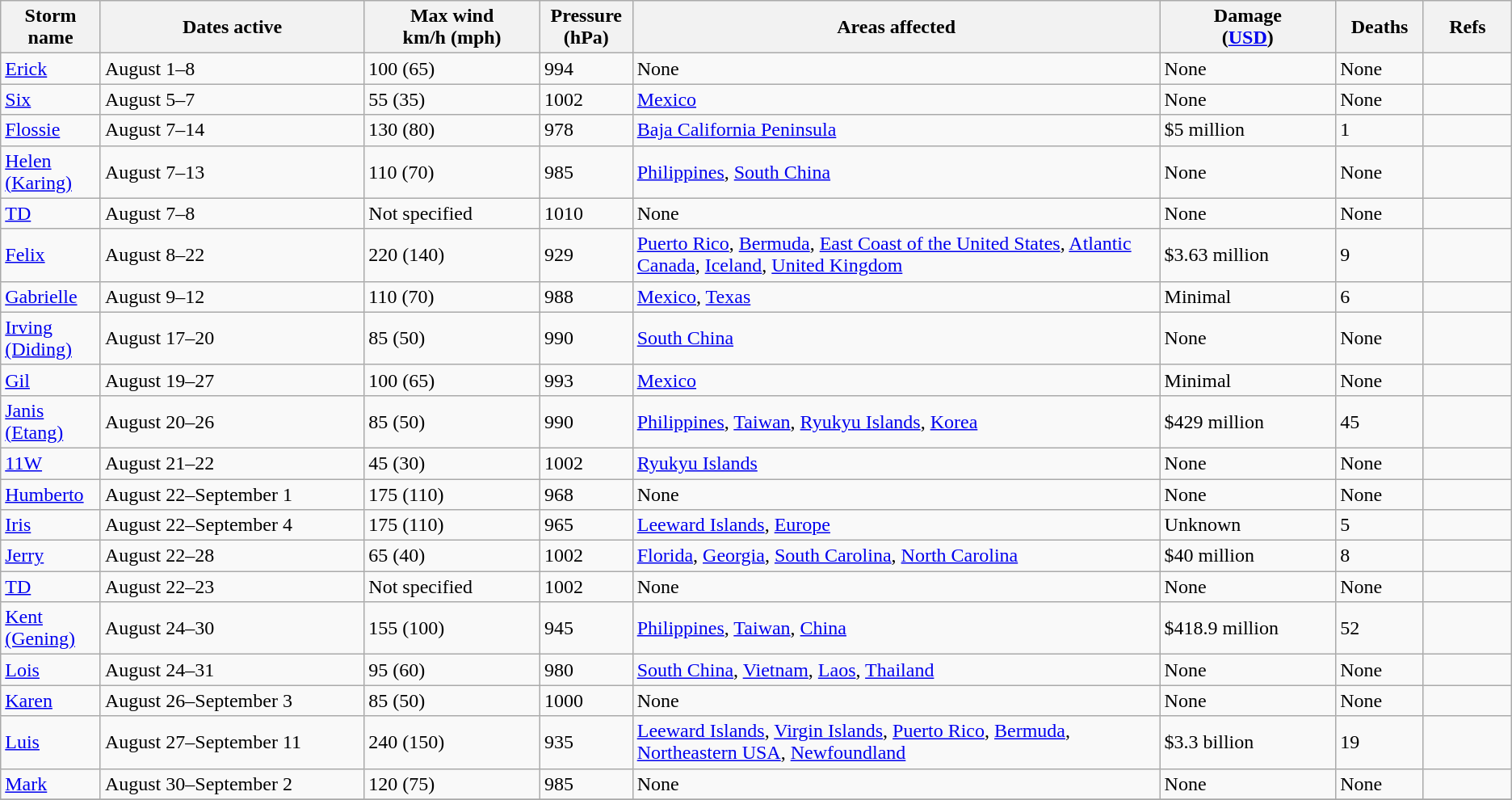<table class="wikitable sortable">
<tr>
<th width="5%">Storm name</th>
<th width="15%">Dates active</th>
<th width="10%">Max wind<br>km/h (mph)</th>
<th width="5%">Pressure<br>(hPa)</th>
<th width="30%">Areas affected</th>
<th width="10%">Damage<br>(<a href='#'>USD</a>)</th>
<th width="5%">Deaths</th>
<th width="5%">Refs</th>
</tr>
<tr>
<td><a href='#'>Erick</a></td>
<td>August 1–8</td>
<td>100 (65)</td>
<td>994</td>
<td>None</td>
<td>None</td>
<td>None</td>
<td></td>
</tr>
<tr>
<td><a href='#'>Six</a></td>
<td>August 5–7</td>
<td>55 (35)</td>
<td>1002</td>
<td><a href='#'>Mexico</a></td>
<td>None</td>
<td>None</td>
<td></td>
</tr>
<tr>
<td><a href='#'>Flossie</a></td>
<td>August 7–14</td>
<td>130 (80)</td>
<td>978</td>
<td><a href='#'>Baja California Peninsula</a></td>
<td>$5 million</td>
<td>1</td>
<td></td>
</tr>
<tr>
<td><a href='#'>Helen (Karing)</a></td>
<td>August 7–13</td>
<td>110 (70)</td>
<td>985</td>
<td><a href='#'>Philippines</a>, <a href='#'>South China</a></td>
<td>None</td>
<td>None</td>
<td></td>
</tr>
<tr>
<td><a href='#'>TD</a></td>
<td>August 7–8</td>
<td>Not specified</td>
<td>1010</td>
<td>None</td>
<td>None</td>
<td>None</td>
<td></td>
</tr>
<tr>
<td><a href='#'>Felix</a></td>
<td>August 8–22</td>
<td>220 (140)</td>
<td>929</td>
<td><a href='#'>Puerto Rico</a>, <a href='#'>Bermuda</a>, <a href='#'>East Coast of the United States</a>, <a href='#'>Atlantic Canada</a>, <a href='#'>Iceland</a>, <a href='#'>United Kingdom</a></td>
<td>$3.63 million</td>
<td>9</td>
<td></td>
</tr>
<tr>
<td><a href='#'>Gabrielle</a></td>
<td>August 9–12</td>
<td>110 (70)</td>
<td>988</td>
<td><a href='#'>Mexico</a>, <a href='#'>Texas</a></td>
<td>Minimal</td>
<td>6</td>
<td></td>
</tr>
<tr>
<td><a href='#'>Irving (Diding)</a></td>
<td>August 17–20</td>
<td>85 (50)</td>
<td>990</td>
<td><a href='#'>South China</a></td>
<td>None</td>
<td>None</td>
<td></td>
</tr>
<tr>
<td><a href='#'>Gil</a></td>
<td>August 19–27</td>
<td>100 (65)</td>
<td>993</td>
<td><a href='#'>Mexico</a></td>
<td>Minimal</td>
<td>None</td>
<td></td>
</tr>
<tr>
<td><a href='#'>Janis (Etang)</a></td>
<td>August 20–26</td>
<td>85 (50)</td>
<td>990</td>
<td><a href='#'>Philippines</a>, <a href='#'>Taiwan</a>, <a href='#'>Ryukyu Islands</a>, <a href='#'>Korea</a></td>
<td>$429 million</td>
<td>45</td>
<td></td>
</tr>
<tr>
<td><a href='#'>11W</a></td>
<td>August 21–22</td>
<td>45 (30)</td>
<td>1002</td>
<td><a href='#'>Ryukyu Islands</a></td>
<td>None</td>
<td>None</td>
<td></td>
</tr>
<tr>
<td><a href='#'>Humberto</a></td>
<td>August 22–September 1</td>
<td>175 (110)</td>
<td>968</td>
<td>None</td>
<td>None</td>
<td>None</td>
<td></td>
</tr>
<tr>
<td><a href='#'>Iris</a></td>
<td>August 22–September 4</td>
<td>175 (110)</td>
<td>965</td>
<td><a href='#'>Leeward Islands</a>, <a href='#'>Europe</a></td>
<td>Unknown</td>
<td>5</td>
<td></td>
</tr>
<tr>
<td><a href='#'>Jerry</a></td>
<td>August 22–28</td>
<td>65 (40)</td>
<td>1002</td>
<td><a href='#'>Florida</a>, <a href='#'>Georgia</a>, <a href='#'>South Carolina</a>, <a href='#'>North Carolina</a></td>
<td>$40 million</td>
<td>8</td>
<td></td>
</tr>
<tr>
<td><a href='#'>TD</a></td>
<td>August 22–23</td>
<td>Not specified</td>
<td>1002</td>
<td>None</td>
<td>None</td>
<td>None</td>
<td></td>
</tr>
<tr>
<td><a href='#'>Kent (Gening)</a></td>
<td>August 24–30</td>
<td>155 (100)</td>
<td>945</td>
<td><a href='#'>Philippines</a>, <a href='#'>Taiwan</a>, <a href='#'>China</a></td>
<td>$418.9 million</td>
<td>52</td>
<td></td>
</tr>
<tr>
<td><a href='#'>Lois</a></td>
<td>August 24–31</td>
<td>95 (60)</td>
<td>980</td>
<td><a href='#'>South China</a>, <a href='#'>Vietnam</a>, <a href='#'>Laos</a>, <a href='#'>Thailand</a></td>
<td>None</td>
<td>None</td>
<td></td>
</tr>
<tr>
<td><a href='#'>Karen</a></td>
<td>August 26–September 3</td>
<td>85 (50)</td>
<td>1000</td>
<td>None</td>
<td>None</td>
<td>None</td>
<td></td>
</tr>
<tr>
<td><a href='#'>Luis</a></td>
<td>August 27–September 11</td>
<td>240 (150)</td>
<td>935</td>
<td><a href='#'>Leeward Islands</a>, <a href='#'>Virgin Islands</a>, <a href='#'>Puerto Rico</a>, <a href='#'>Bermuda</a>, <a href='#'>Northeastern USA</a>, <a href='#'>Newfoundland</a></td>
<td>$3.3 billion</td>
<td>19</td>
<td></td>
</tr>
<tr>
<td><a href='#'>Mark</a></td>
<td>August 30–September 2</td>
<td>120 (75)</td>
<td>985</td>
<td>None</td>
<td>None</td>
<td>None</td>
<td></td>
</tr>
<tr>
</tr>
</table>
